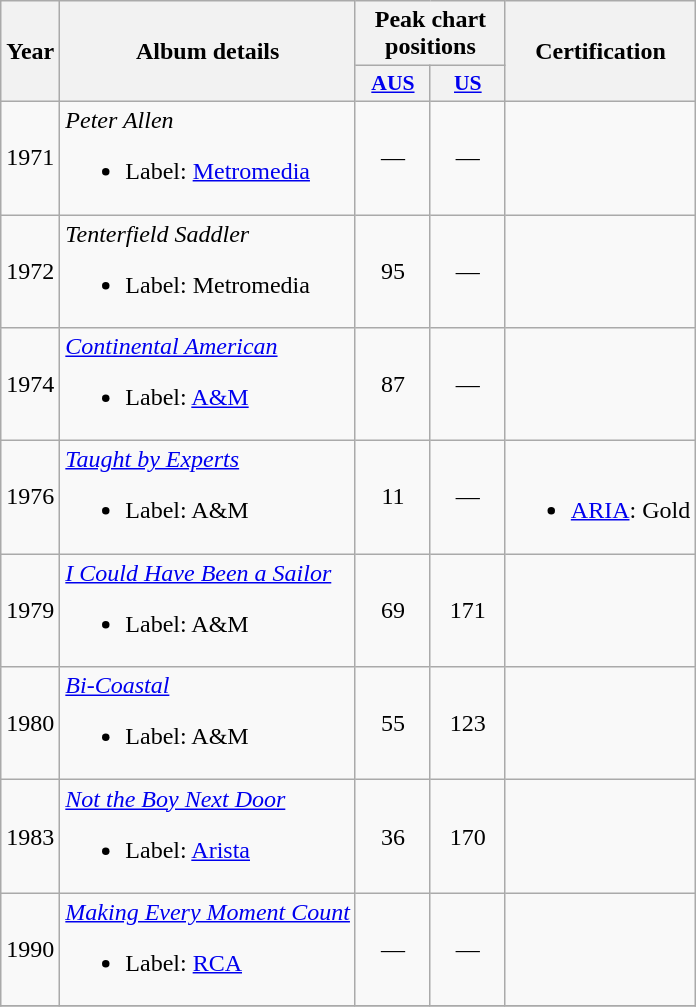<table class="wikitable" style="text-align:center;">
<tr>
<th rowspan="2">Year</th>
<th rowspan="2">Album details</th>
<th colspan="2">Peak chart positions</th>
<th rowspan="2">Certification</th>
</tr>
<tr>
<th scope="col" style="width:3em;font-size:90%;"><a href='#'>AUS</a><br></th>
<th scope="col" style="width:3em;font-size:90%;"><a href='#'>US</a><br></th>
</tr>
<tr>
<td>1971</td>
<td align="left"><em>Peter Allen</em><br><ul><li>Label: <a href='#'>Metromedia</a></li></ul></td>
<td>—</td>
<td>—</td>
<td></td>
</tr>
<tr>
<td>1972</td>
<td align="left"><em>Tenterfield Saddler</em><br><ul><li>Label: Metromedia</li></ul></td>
<td>95</td>
<td>—</td>
<td></td>
</tr>
<tr>
<td>1974</td>
<td align="left"><em><a href='#'>Continental American</a></em><br><ul><li>Label: <a href='#'>A&M</a></li></ul></td>
<td>87</td>
<td>—</td>
<td></td>
</tr>
<tr>
<td>1976</td>
<td align="left"><em><a href='#'>Taught by Experts</a></em><br><ul><li>Label: A&M</li></ul></td>
<td>11</td>
<td>—</td>
<td><br><ul><li><a href='#'>ARIA</a>: Gold</li></ul></td>
</tr>
<tr>
<td>1979</td>
<td align="left"><em><a href='#'>I Could Have Been a Sailor</a></em><br><ul><li>Label: A&M</li></ul></td>
<td>69</td>
<td>171</td>
<td></td>
</tr>
<tr>
<td>1980</td>
<td align="left"><em><a href='#'>Bi-Coastal</a></em><br><ul><li>Label: A&M</li></ul></td>
<td>55</td>
<td>123</td>
<td></td>
</tr>
<tr>
<td>1983</td>
<td align="left"><em><a href='#'>Not the Boy Next Door</a></em><br><ul><li>Label: <a href='#'>Arista</a></li></ul></td>
<td>36</td>
<td>170</td>
<td></td>
</tr>
<tr>
<td>1990</td>
<td align="left"><em><a href='#'>Making Every Moment Count</a></em><br><ul><li>Label: <a href='#'>RCA</a></li></ul></td>
<td>—</td>
<td>—</td>
<td></td>
</tr>
<tr>
</tr>
</table>
